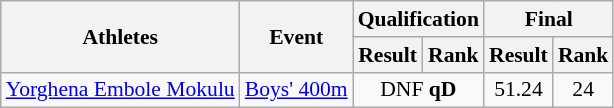<table class="wikitable" border="1" style="font-size:90%">
<tr>
<th rowspan=2>Athletes</th>
<th rowspan=2>Event</th>
<th colspan=2>Qualification</th>
<th colspan=2>Final</th>
</tr>
<tr>
<th>Result</th>
<th>Rank</th>
<th>Result</th>
<th>Rank</th>
</tr>
<tr>
<td><a href='#'>Yorghena Embole Mokulu</a></td>
<td><a href='#'>Boys' 400m</a></td>
<td align=center colspan="2">DNF <strong>qD</strong></td>
<td align=center>51.24</td>
<td align=center>24</td>
</tr>
</table>
